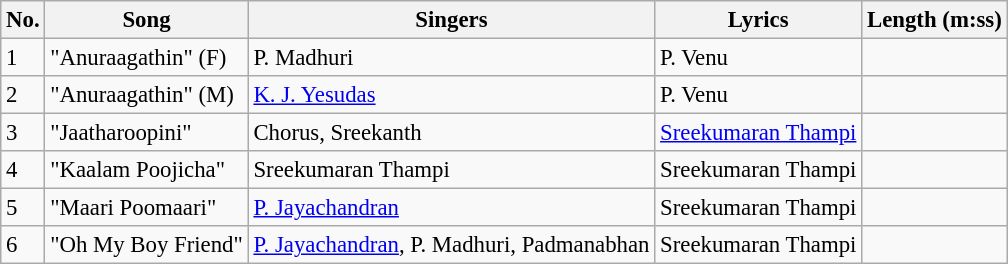<table class="wikitable" style="font-size:95%;">
<tr>
<th>No.</th>
<th>Song</th>
<th>Singers</th>
<th>Lyrics</th>
<th>Length (m:ss)</th>
</tr>
<tr>
<td>1</td>
<td>"Anuraagathin" (F)</td>
<td>P. Madhuri</td>
<td>P. Venu</td>
<td></td>
</tr>
<tr>
<td>2</td>
<td>"Anuraagathin" (M)</td>
<td><a href='#'>K. J. Yesudas</a></td>
<td>P. Venu</td>
<td></td>
</tr>
<tr>
<td>3</td>
<td>"Jaatharoopini"</td>
<td>Chorus, Sreekanth</td>
<td><a href='#'>Sreekumaran Thampi</a></td>
<td></td>
</tr>
<tr>
<td>4</td>
<td>"Kaalam Poojicha"</td>
<td>Sreekumaran Thampi</td>
<td>Sreekumaran Thampi</td>
<td></td>
</tr>
<tr>
<td>5</td>
<td>"Maari Poomaari"</td>
<td><a href='#'>P. Jayachandran</a></td>
<td>Sreekumaran Thampi</td>
<td></td>
</tr>
<tr>
<td>6</td>
<td>"Oh My Boy Friend"</td>
<td><a href='#'>P. Jayachandran</a>, P. Madhuri, Padmanabhan</td>
<td>Sreekumaran Thampi</td>
<td></td>
</tr>
</table>
